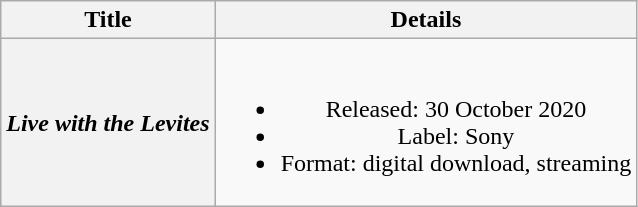<table class="wikitable plainrowheaders" style="text-align:center;">
<tr>
<th>Title</th>
<th>Details</th>
</tr>
<tr>
<th scope="row"><em>Live with the Levites</em></th>
<td><br><ul><li>Released: 30 October 2020</li><li>Label: Sony</li><li>Format: digital download, streaming</li></ul></td>
</tr>
</table>
